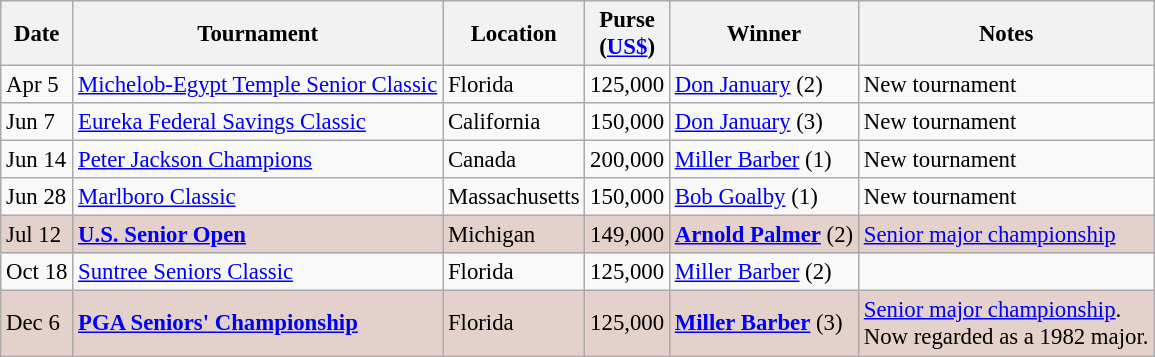<table class="wikitable" style="font-size:95%">
<tr>
<th>Date</th>
<th>Tournament</th>
<th>Location</th>
<th>Purse<br>(<a href='#'>US$</a>)</th>
<th>Winner</th>
<th>Notes</th>
</tr>
<tr>
<td>Apr 5</td>
<td><a href='#'>Michelob-Egypt Temple Senior Classic</a></td>
<td>Florida</td>
<td align=right>125,000</td>
<td> <a href='#'>Don January</a> (2)</td>
<td>New tournament</td>
</tr>
<tr>
<td>Jun 7</td>
<td><a href='#'>Eureka Federal Savings Classic</a></td>
<td>California</td>
<td align=right>150,000</td>
<td> <a href='#'>Don January</a> (3)</td>
<td>New tournament</td>
</tr>
<tr>
<td>Jun 14</td>
<td><a href='#'>Peter Jackson Champions</a></td>
<td>Canada</td>
<td align=right>200,000</td>
<td> <a href='#'>Miller Barber</a> (1)</td>
<td>New tournament</td>
</tr>
<tr>
<td>Jun 28</td>
<td><a href='#'>Marlboro Classic</a></td>
<td>Massachusetts</td>
<td align=right>150,000</td>
<td> <a href='#'>Bob Goalby</a> (1)</td>
<td>New tournament</td>
</tr>
<tr style="background:#e5d1cb;">
<td>Jul 12</td>
<td><strong><a href='#'>U.S. Senior Open</a></strong></td>
<td>Michigan</td>
<td align=right>149,000</td>
<td> <strong><a href='#'>Arnold Palmer</a></strong> (2)</td>
<td><a href='#'>Senior major championship</a></td>
</tr>
<tr>
<td>Oct 18</td>
<td><a href='#'>Suntree Seniors Classic</a></td>
<td>Florida</td>
<td align=right>125,000</td>
<td> <a href='#'>Miller Barber</a> (2)</td>
<td></td>
</tr>
<tr style="background:#e5d1cb;"|>
<td>Dec 6</td>
<td><strong><a href='#'>PGA Seniors' Championship</a></strong></td>
<td>Florida</td>
<td align=right>125,000</td>
<td> <strong><a href='#'>Miller Barber</a></strong> (3)</td>
<td><a href='#'>Senior major championship</a>.<br>Now regarded as a 1982 major.</td>
</tr>
</table>
